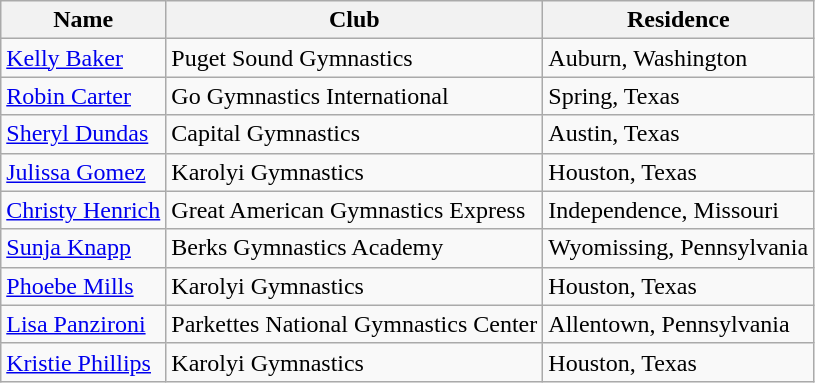<table class="wikitable">
<tr>
<th>Name</th>
<th>Club</th>
<th>Residence</th>
</tr>
<tr>
<td><a href='#'>Kelly Baker</a></td>
<td>Puget Sound Gymnastics</td>
<td>Auburn, Washington</td>
</tr>
<tr>
<td><a href='#'>Robin Carter</a></td>
<td>Go Gymnastics International</td>
<td>Spring, Texas</td>
</tr>
<tr>
<td><a href='#'>Sheryl Dundas</a></td>
<td>Capital Gymnastics</td>
<td>Austin, Texas</td>
</tr>
<tr>
<td><a href='#'>Julissa Gomez</a></td>
<td>Karolyi Gymnastics</td>
<td>Houston, Texas</td>
</tr>
<tr>
<td><a href='#'>Christy Henrich</a></td>
<td>Great American Gymnastics Express</td>
<td>Independence, Missouri</td>
</tr>
<tr>
<td><a href='#'>Sunja Knapp</a></td>
<td>Berks Gymnastics Academy</td>
<td>Wyomissing, Pennsylvania</td>
</tr>
<tr>
<td><a href='#'>Phoebe Mills</a></td>
<td>Karolyi Gymnastics</td>
<td>Houston, Texas</td>
</tr>
<tr>
<td><a href='#'>Lisa Panzironi</a></td>
<td>Parkettes National Gymnastics Center</td>
<td>Allentown, Pennsylvania</td>
</tr>
<tr>
<td><a href='#'>Kristie Phillips</a></td>
<td>Karolyi Gymnastics</td>
<td>Houston, Texas</td>
</tr>
</table>
